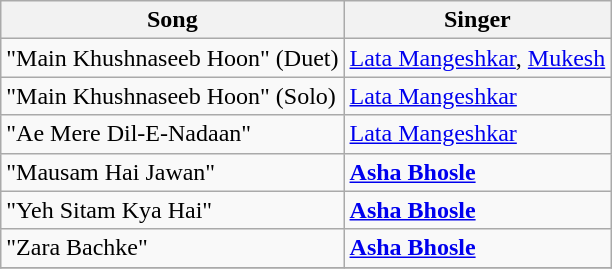<table class="wikitable">
<tr>
<th>Song</th>
<th>Singer</th>
</tr>
<tr>
<td>"Main Khushnaseeb Hoon" (Duet)</td>
<td><a href='#'>Lata Mangeshkar</a>, <a href='#'>Mukesh</a></td>
</tr>
<tr>
<td>"Main Khushnaseeb Hoon" (Solo)</td>
<td><a href='#'>Lata Mangeshkar</a></td>
</tr>
<tr>
<td>"Ae Mere Dil-E-Nadaan"</td>
<td><a href='#'>Lata Mangeshkar</a></td>
</tr>
<tr>
<td>"Mausam Hai Jawan"</td>
<td><strong><a href='#'>Asha Bhosle</a></strong></td>
</tr>
<tr>
<td>"Yeh Sitam Kya Hai"</td>
<td><strong><a href='#'>Asha Bhosle</a></strong></td>
</tr>
<tr>
<td>"Zara Bachke"</td>
<td><strong><a href='#'>Asha Bhosle</a></strong></td>
</tr>
<tr>
</tr>
</table>
